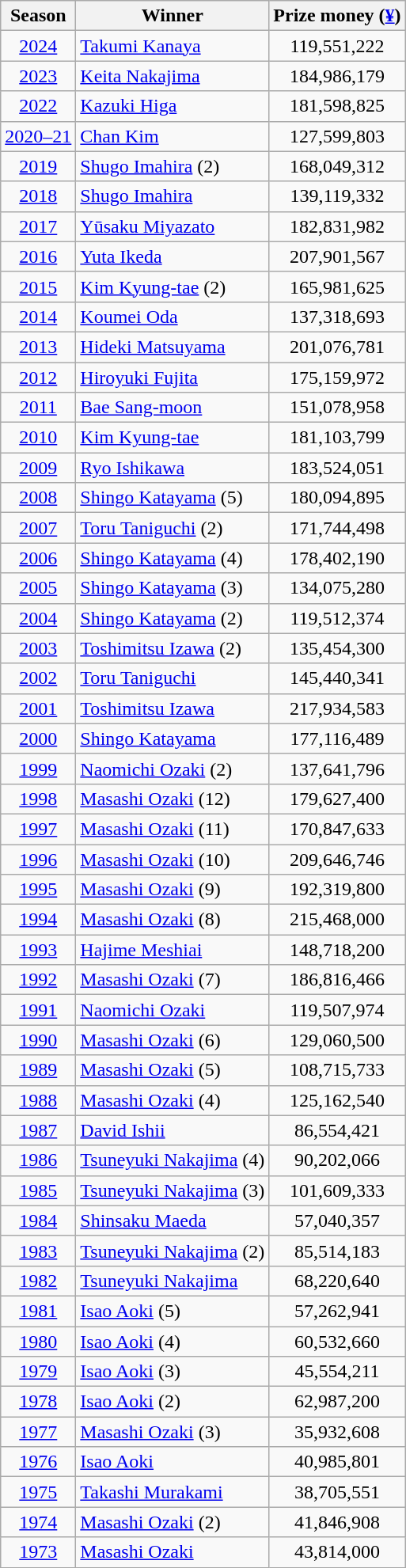<table class=wikitable>
<tr>
<th>Season</th>
<th>Winner</th>
<th>Prize money (<a href='#'>¥</a>)</th>
</tr>
<tr>
<td align=center><a href='#'>2024</a></td>
<td> <a href='#'>Takumi Kanaya</a></td>
<td align=center>119,551,222</td>
</tr>
<tr>
<td align=center><a href='#'>2023</a></td>
<td> <a href='#'>Keita Nakajima</a></td>
<td align=center>184,986,179</td>
</tr>
<tr>
<td align=center><a href='#'>2022</a></td>
<td> <a href='#'>Kazuki Higa</a></td>
<td align=center>181,598,825</td>
</tr>
<tr>
<td align=center><a href='#'>2020–21</a></td>
<td> <a href='#'>Chan Kim</a></td>
<td align=center>127,599,803</td>
</tr>
<tr>
<td align=center><a href='#'>2019</a></td>
<td> <a href='#'>Shugo Imahira</a> (2)</td>
<td align=center>168,049,312</td>
</tr>
<tr>
<td align=center><a href='#'>2018</a></td>
<td> <a href='#'>Shugo Imahira</a></td>
<td align=center>139,119,332</td>
</tr>
<tr>
<td align=center><a href='#'>2017</a></td>
<td> <a href='#'>Yūsaku Miyazato</a></td>
<td align=center>182,831,982</td>
</tr>
<tr>
<td align=center><a href='#'>2016</a></td>
<td> <a href='#'>Yuta Ikeda</a></td>
<td align=center>207,901,567</td>
</tr>
<tr>
<td align=center><a href='#'>2015</a></td>
<td> <a href='#'>Kim Kyung-tae</a> (2)</td>
<td align=center>165,981,625</td>
</tr>
<tr>
<td align=center><a href='#'>2014</a></td>
<td> <a href='#'>Koumei Oda</a></td>
<td align=center>137,318,693</td>
</tr>
<tr>
<td align=center><a href='#'>2013</a></td>
<td> <a href='#'>Hideki Matsuyama</a></td>
<td align=center>201,076,781</td>
</tr>
<tr>
<td align=center><a href='#'>2012</a></td>
<td> <a href='#'>Hiroyuki Fujita</a></td>
<td align=center>175,159,972</td>
</tr>
<tr>
<td align=center><a href='#'>2011</a></td>
<td> <a href='#'>Bae Sang-moon</a></td>
<td align=center>151,078,958</td>
</tr>
<tr>
<td align=center><a href='#'>2010</a></td>
<td> <a href='#'>Kim Kyung-tae</a></td>
<td align=center>181,103,799</td>
</tr>
<tr>
<td align=center><a href='#'>2009</a></td>
<td> <a href='#'>Ryo Ishikawa</a></td>
<td align=center>183,524,051</td>
</tr>
<tr>
<td align=center><a href='#'>2008</a></td>
<td> <a href='#'>Shingo Katayama</a> (5)</td>
<td align=center>180,094,895</td>
</tr>
<tr>
<td align=center><a href='#'>2007</a></td>
<td> <a href='#'>Toru Taniguchi</a> (2)</td>
<td align=center>171,744,498</td>
</tr>
<tr>
<td align=center><a href='#'>2006</a></td>
<td> <a href='#'>Shingo Katayama</a> (4)</td>
<td align=center>178,402,190</td>
</tr>
<tr>
<td align=center><a href='#'>2005</a></td>
<td> <a href='#'>Shingo Katayama</a> (3)</td>
<td align=center>134,075,280</td>
</tr>
<tr>
<td align=center><a href='#'>2004</a></td>
<td> <a href='#'>Shingo Katayama</a> (2)</td>
<td align=center>119,512,374</td>
</tr>
<tr>
<td align=center><a href='#'>2003</a></td>
<td> <a href='#'>Toshimitsu Izawa</a> (2)</td>
<td align=center>135,454,300</td>
</tr>
<tr>
<td align=center><a href='#'>2002</a></td>
<td> <a href='#'>Toru Taniguchi</a></td>
<td align=center>145,440,341</td>
</tr>
<tr>
<td align=center><a href='#'>2001</a></td>
<td> <a href='#'>Toshimitsu Izawa</a></td>
<td align=center>217,934,583</td>
</tr>
<tr>
<td align=center><a href='#'>2000</a></td>
<td> <a href='#'>Shingo Katayama</a></td>
<td align=center>177,116,489</td>
</tr>
<tr>
<td align=center><a href='#'>1999</a></td>
<td> <a href='#'>Naomichi Ozaki</a> (2)</td>
<td align=center>137,641,796</td>
</tr>
<tr>
<td align=center><a href='#'>1998</a></td>
<td> <a href='#'>Masashi Ozaki</a> (12)</td>
<td align=center>179,627,400</td>
</tr>
<tr>
<td align=center><a href='#'>1997</a></td>
<td> <a href='#'>Masashi Ozaki</a> (11)</td>
<td align=center>170,847,633</td>
</tr>
<tr>
<td align=center><a href='#'>1996</a></td>
<td> <a href='#'>Masashi Ozaki</a> (10)</td>
<td align=center>209,646,746</td>
</tr>
<tr>
<td align=center><a href='#'>1995</a></td>
<td> <a href='#'>Masashi Ozaki</a> (9)</td>
<td align=center>192,319,800</td>
</tr>
<tr>
<td align=center><a href='#'>1994</a></td>
<td> <a href='#'>Masashi Ozaki</a> (8)</td>
<td align=center>215,468,000</td>
</tr>
<tr>
<td align=center><a href='#'>1993</a></td>
<td> <a href='#'>Hajime Meshiai</a></td>
<td align=center>148,718,200</td>
</tr>
<tr>
<td align=center><a href='#'>1992</a></td>
<td> <a href='#'>Masashi Ozaki</a> (7)</td>
<td align=center>186,816,466</td>
</tr>
<tr>
<td align=center><a href='#'>1991</a></td>
<td> <a href='#'>Naomichi Ozaki</a></td>
<td align=center>119,507,974</td>
</tr>
<tr>
<td align=center><a href='#'>1990</a></td>
<td> <a href='#'>Masashi Ozaki</a> (6)</td>
<td align=center>129,060,500</td>
</tr>
<tr>
<td align=center><a href='#'>1989</a></td>
<td> <a href='#'>Masashi Ozaki</a> (5)</td>
<td align=center>108,715,733</td>
</tr>
<tr>
<td align=center><a href='#'>1988</a></td>
<td> <a href='#'>Masashi Ozaki</a> (4)</td>
<td align=center>125,162,540</td>
</tr>
<tr>
<td align=center><a href='#'>1987</a></td>
<td> <a href='#'>David Ishii</a></td>
<td align=center>86,554,421</td>
</tr>
<tr>
<td align=center><a href='#'>1986</a></td>
<td> <a href='#'>Tsuneyuki Nakajima</a> (4)</td>
<td align=center>90,202,066</td>
</tr>
<tr>
<td align=center><a href='#'>1985</a></td>
<td> <a href='#'>Tsuneyuki Nakajima</a> (3)</td>
<td align=center>101,609,333</td>
</tr>
<tr>
<td align=center><a href='#'>1984</a></td>
<td> <a href='#'>Shinsaku Maeda</a></td>
<td align=center>57,040,357</td>
</tr>
<tr>
<td align=center><a href='#'>1983</a></td>
<td> <a href='#'>Tsuneyuki Nakajima</a> (2)</td>
<td align=center>85,514,183</td>
</tr>
<tr>
<td align=center><a href='#'>1982</a></td>
<td> <a href='#'>Tsuneyuki Nakajima</a></td>
<td align=center>68,220,640</td>
</tr>
<tr>
<td align=center><a href='#'>1981</a></td>
<td> <a href='#'>Isao Aoki</a> (5)</td>
<td align=center>57,262,941</td>
</tr>
<tr>
<td align=center><a href='#'>1980</a></td>
<td> <a href='#'>Isao Aoki</a> (4)</td>
<td align=center>60,532,660</td>
</tr>
<tr>
<td align=center><a href='#'>1979</a></td>
<td> <a href='#'>Isao Aoki</a> (3)</td>
<td align=center>45,554,211</td>
</tr>
<tr>
<td align=center><a href='#'>1978</a></td>
<td> <a href='#'>Isao Aoki</a> (2)</td>
<td align=center>62,987,200</td>
</tr>
<tr>
<td align=center><a href='#'>1977</a></td>
<td> <a href='#'>Masashi Ozaki</a> (3)</td>
<td align=center>35,932,608</td>
</tr>
<tr>
<td align=center><a href='#'>1976</a></td>
<td> <a href='#'>Isao Aoki</a></td>
<td align=center>40,985,801</td>
</tr>
<tr>
<td align=center><a href='#'>1975</a></td>
<td> <a href='#'>Takashi Murakami</a></td>
<td align=center>38,705,551</td>
</tr>
<tr>
<td align=center><a href='#'>1974</a></td>
<td> <a href='#'>Masashi Ozaki</a> (2)</td>
<td align=center>41,846,908</td>
</tr>
<tr>
<td align=center><a href='#'>1973</a></td>
<td> <a href='#'>Masashi Ozaki</a></td>
<td align=center>43,814,000</td>
</tr>
</table>
